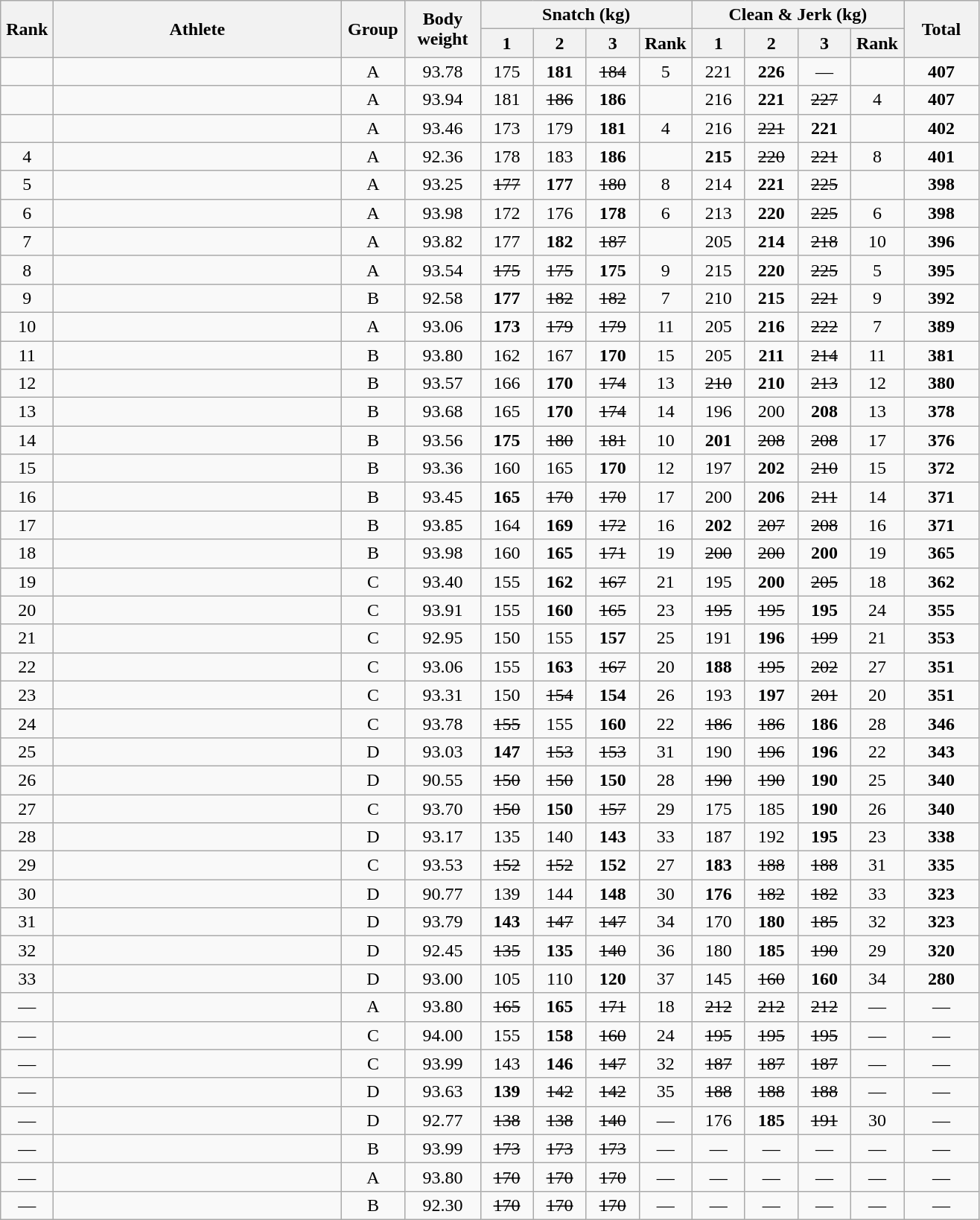<table class = "wikitable" style="text-align:center;">
<tr>
<th rowspan=2 width=40>Rank</th>
<th rowspan=2 width=250>Athlete</th>
<th rowspan=2 width=50>Group</th>
<th rowspan=2 width=60>Body weight</th>
<th colspan=4>Snatch (kg)</th>
<th colspan=4>Clean & Jerk (kg)</th>
<th rowspan=2 width=60>Total</th>
</tr>
<tr>
<th width=40>1</th>
<th width=40>2</th>
<th width=40>3</th>
<th width=40>Rank</th>
<th width=40>1</th>
<th width=40>2</th>
<th width=40>3</th>
<th width=40>Rank</th>
</tr>
<tr>
<td></td>
<td align=left></td>
<td>A</td>
<td>93.78</td>
<td>175</td>
<td><strong>181</strong></td>
<td><s>184</s></td>
<td>5</td>
<td>221</td>
<td><strong>226</strong></td>
<td>—</td>
<td></td>
<td><strong>407</strong></td>
</tr>
<tr>
<td></td>
<td align=left></td>
<td>A</td>
<td>93.94</td>
<td>181</td>
<td><s>186</s></td>
<td><strong>186</strong></td>
<td></td>
<td>216</td>
<td><strong>221</strong></td>
<td><s>227</s></td>
<td>4</td>
<td><strong>407</strong></td>
</tr>
<tr>
<td></td>
<td align=left></td>
<td>A</td>
<td>93.46</td>
<td>173</td>
<td>179</td>
<td><strong>181</strong></td>
<td>4</td>
<td>216</td>
<td><s>221</s></td>
<td><strong>221</strong></td>
<td></td>
<td><strong>402</strong></td>
</tr>
<tr>
<td>4</td>
<td align=left></td>
<td>A</td>
<td>92.36</td>
<td>178</td>
<td>183</td>
<td><strong>186</strong></td>
<td></td>
<td><strong>215</strong></td>
<td><s>220</s></td>
<td><s>221</s></td>
<td>8</td>
<td><strong>401</strong></td>
</tr>
<tr>
<td>5</td>
<td align=left></td>
<td>A</td>
<td>93.25</td>
<td><s>177</s></td>
<td><strong>177</strong></td>
<td><s>180</s></td>
<td>8</td>
<td>214</td>
<td><strong>221</strong></td>
<td><s>225</s></td>
<td></td>
<td><strong>398</strong></td>
</tr>
<tr>
<td>6</td>
<td align=left></td>
<td>A</td>
<td>93.98</td>
<td>172</td>
<td>176</td>
<td><strong>178</strong></td>
<td>6</td>
<td>213</td>
<td><strong>220</strong></td>
<td><s>225</s></td>
<td>6</td>
<td><strong>398</strong></td>
</tr>
<tr>
<td>7</td>
<td align=left></td>
<td>A</td>
<td>93.82</td>
<td>177</td>
<td><strong>182</strong></td>
<td><s>187</s></td>
<td></td>
<td>205</td>
<td><strong>214</strong></td>
<td><s>218</s></td>
<td>10</td>
<td><strong>396</strong></td>
</tr>
<tr>
<td>8</td>
<td align=left></td>
<td>A</td>
<td>93.54</td>
<td><s>175</s></td>
<td><s>175</s></td>
<td><strong>175</strong></td>
<td>9</td>
<td>215</td>
<td><strong>220</strong></td>
<td><s>225</s></td>
<td>5</td>
<td><strong>395</strong></td>
</tr>
<tr>
<td>9</td>
<td align=left></td>
<td>B</td>
<td>92.58</td>
<td><strong>177</strong></td>
<td><s>182</s></td>
<td><s>182</s></td>
<td>7</td>
<td>210</td>
<td><strong>215</strong></td>
<td><s>221</s></td>
<td>9</td>
<td><strong>392</strong></td>
</tr>
<tr>
<td>10</td>
<td align=left></td>
<td>A</td>
<td>93.06</td>
<td><strong>173</strong></td>
<td><s>179</s></td>
<td><s>179</s></td>
<td>11</td>
<td>205</td>
<td><strong>216</strong></td>
<td><s>222</s></td>
<td>7</td>
<td><strong>389</strong></td>
</tr>
<tr>
<td>11</td>
<td align=left></td>
<td>B</td>
<td>93.80</td>
<td>162</td>
<td>167</td>
<td><strong>170</strong></td>
<td>15</td>
<td>205</td>
<td><strong>211</strong></td>
<td><s>214</s></td>
<td>11</td>
<td><strong>381</strong></td>
</tr>
<tr>
<td>12</td>
<td align=left></td>
<td>B</td>
<td>93.57</td>
<td>166</td>
<td><strong>170</strong></td>
<td><s>174</s></td>
<td>13</td>
<td><s>210</s></td>
<td><strong>210</strong></td>
<td><s>213</s></td>
<td>12</td>
<td><strong>380</strong></td>
</tr>
<tr>
<td>13</td>
<td align=left></td>
<td>B</td>
<td>93.68</td>
<td>165</td>
<td><strong>170</strong></td>
<td><s>174</s></td>
<td>14</td>
<td>196</td>
<td>200</td>
<td><strong>208</strong></td>
<td>13</td>
<td><strong>378</strong></td>
</tr>
<tr>
<td>14</td>
<td align=left></td>
<td>B</td>
<td>93.56</td>
<td><strong>175</strong></td>
<td><s>180</s></td>
<td><s>181</s></td>
<td>10</td>
<td><strong>201</strong></td>
<td><s>208</s></td>
<td><s>208</s></td>
<td>17</td>
<td><strong>376</strong></td>
</tr>
<tr>
<td>15</td>
<td align=left></td>
<td>B</td>
<td>93.36</td>
<td>160</td>
<td>165</td>
<td><strong>170</strong></td>
<td>12</td>
<td>197</td>
<td><strong>202</strong></td>
<td><s>210</s></td>
<td>15</td>
<td><strong>372</strong></td>
</tr>
<tr>
<td>16</td>
<td align=left></td>
<td>B</td>
<td>93.45</td>
<td><strong>165</strong></td>
<td><s>170</s></td>
<td><s>170</s></td>
<td>17</td>
<td>200</td>
<td><strong>206</strong></td>
<td><s>211</s></td>
<td>14</td>
<td><strong>371</strong></td>
</tr>
<tr>
<td>17</td>
<td align=left></td>
<td>B</td>
<td>93.85</td>
<td>164</td>
<td><strong>169</strong></td>
<td><s>172</s></td>
<td>16</td>
<td><strong>202</strong></td>
<td><s>207</s></td>
<td><s>208</s></td>
<td>16</td>
<td><strong>371</strong></td>
</tr>
<tr>
<td>18</td>
<td align=left></td>
<td>B</td>
<td>93.98</td>
<td>160</td>
<td><strong>165</strong></td>
<td><s>171</s></td>
<td>19</td>
<td><s>200</s></td>
<td><s>200</s></td>
<td><strong>200</strong></td>
<td>19</td>
<td><strong>365</strong></td>
</tr>
<tr>
<td>19</td>
<td align=left></td>
<td>C</td>
<td>93.40</td>
<td>155</td>
<td><strong>162</strong></td>
<td><s>167</s></td>
<td>21</td>
<td>195</td>
<td><strong>200</strong></td>
<td><s>205</s></td>
<td>18</td>
<td><strong>362</strong></td>
</tr>
<tr>
<td>20</td>
<td align=left></td>
<td>C</td>
<td>93.91</td>
<td>155</td>
<td><strong>160</strong></td>
<td><s>165</s></td>
<td>23</td>
<td><s>195</s></td>
<td><s>195</s></td>
<td><strong>195</strong></td>
<td>24</td>
<td><strong>355</strong></td>
</tr>
<tr>
<td>21</td>
<td align=left></td>
<td>C</td>
<td>92.95</td>
<td>150</td>
<td>155</td>
<td><strong>157</strong></td>
<td>25</td>
<td>191</td>
<td><strong>196</strong></td>
<td><s>199</s></td>
<td>21</td>
<td><strong>353</strong></td>
</tr>
<tr>
<td>22</td>
<td align=left></td>
<td>C</td>
<td>93.06</td>
<td>155</td>
<td><strong>163</strong></td>
<td><s>167</s></td>
<td>20</td>
<td><strong>188</strong></td>
<td><s>195</s></td>
<td><s>202</s></td>
<td>27</td>
<td><strong>351</strong></td>
</tr>
<tr>
<td>23</td>
<td align=left></td>
<td>C</td>
<td>93.31</td>
<td>150</td>
<td><s>154</s></td>
<td><strong>154</strong></td>
<td>26</td>
<td>193</td>
<td><strong>197</strong></td>
<td><s>201</s></td>
<td>20</td>
<td><strong>351</strong></td>
</tr>
<tr>
<td>24</td>
<td align=left></td>
<td>C</td>
<td>93.78</td>
<td><s>155</s></td>
<td>155</td>
<td><strong>160</strong></td>
<td>22</td>
<td><s>186</s></td>
<td><s>186</s></td>
<td><strong>186</strong></td>
<td>28</td>
<td><strong>346</strong></td>
</tr>
<tr>
<td>25</td>
<td align=left></td>
<td>D</td>
<td>93.03</td>
<td><strong>147</strong></td>
<td><s>153</s></td>
<td><s>153</s></td>
<td>31</td>
<td>190</td>
<td><s>196</s></td>
<td><strong>196</strong></td>
<td>22</td>
<td><strong>343</strong></td>
</tr>
<tr>
<td>26</td>
<td align=left></td>
<td>D</td>
<td>90.55</td>
<td><s>150</s></td>
<td><s>150</s></td>
<td><strong>150</strong></td>
<td>28</td>
<td><s>190</s></td>
<td><s>190</s></td>
<td><strong>190</strong></td>
<td>25</td>
<td><strong>340</strong></td>
</tr>
<tr>
<td>27</td>
<td align=left></td>
<td>C</td>
<td>93.70</td>
<td><s>150</s></td>
<td><strong>150</strong></td>
<td><s>157</s></td>
<td>29</td>
<td>175</td>
<td>185</td>
<td><strong>190</strong></td>
<td>26</td>
<td><strong>340</strong></td>
</tr>
<tr>
<td>28</td>
<td align=left></td>
<td>D</td>
<td>93.17</td>
<td>135</td>
<td>140</td>
<td><strong>143</strong></td>
<td>33</td>
<td>187</td>
<td>192</td>
<td><strong>195</strong></td>
<td>23</td>
<td><strong>338</strong></td>
</tr>
<tr>
<td>29</td>
<td align=left></td>
<td>C</td>
<td>93.53</td>
<td><s>152</s></td>
<td><s>152</s></td>
<td><strong>152</strong></td>
<td>27</td>
<td><strong>183</strong></td>
<td><s>188</s></td>
<td><s>188</s></td>
<td>31</td>
<td><strong>335</strong></td>
</tr>
<tr>
<td>30</td>
<td align=left></td>
<td>D</td>
<td>90.77</td>
<td>139</td>
<td>144</td>
<td><strong>148</strong></td>
<td>30</td>
<td><strong>176</strong></td>
<td><s>182</s></td>
<td><s>182</s></td>
<td>33</td>
<td><strong>323</strong></td>
</tr>
<tr>
<td>31</td>
<td align=left></td>
<td>D</td>
<td>93.79</td>
<td><strong>143</strong></td>
<td><s>147</s></td>
<td><s>147</s></td>
<td>34</td>
<td>170</td>
<td><strong>180</strong></td>
<td><s>185</s></td>
<td>32</td>
<td><strong>323</strong></td>
</tr>
<tr>
<td>32</td>
<td align=left></td>
<td>D</td>
<td>92.45</td>
<td><s>135</s></td>
<td><strong>135</strong></td>
<td><s>140</s></td>
<td>36</td>
<td>180</td>
<td><strong>185</strong></td>
<td><s>190</s></td>
<td>29</td>
<td><strong>320</strong></td>
</tr>
<tr>
<td>33</td>
<td align=left></td>
<td>D</td>
<td>93.00</td>
<td>105</td>
<td>110</td>
<td><strong>120</strong></td>
<td>37</td>
<td>145</td>
<td><s>160</s></td>
<td><strong>160</strong></td>
<td>34</td>
<td><strong>280</strong></td>
</tr>
<tr>
<td>—</td>
<td align=left></td>
<td>A</td>
<td>93.80</td>
<td><s>165</s></td>
<td><strong>165</strong></td>
<td><s>171</s></td>
<td>18</td>
<td><s>212</s></td>
<td><s>212</s></td>
<td><s>212</s></td>
<td>—</td>
<td>—</td>
</tr>
<tr>
<td>—</td>
<td align=left></td>
<td>C</td>
<td>94.00</td>
<td>155</td>
<td><strong>158</strong></td>
<td><s>160</s></td>
<td>24</td>
<td><s>195</s></td>
<td><s>195</s></td>
<td><s>195</s></td>
<td>—</td>
<td>—</td>
</tr>
<tr>
<td>—</td>
<td align=left></td>
<td>C</td>
<td>93.99</td>
<td>143</td>
<td><strong>146</strong></td>
<td><s>147</s></td>
<td>32</td>
<td><s>187</s></td>
<td><s>187</s></td>
<td><s>187</s></td>
<td>—</td>
<td>—</td>
</tr>
<tr>
<td>—</td>
<td align=left></td>
<td>D</td>
<td>93.63</td>
<td><strong>139</strong></td>
<td><s>142</s></td>
<td><s>142</s></td>
<td>35</td>
<td><s>188</s></td>
<td><s>188</s></td>
<td><s>188</s></td>
<td>—</td>
<td>—</td>
</tr>
<tr>
<td>—</td>
<td align=left></td>
<td>D</td>
<td>92.77</td>
<td><s>138</s></td>
<td><s>138</s></td>
<td><s>140</s></td>
<td>—</td>
<td>176</td>
<td><strong>185</strong></td>
<td><s>191</s></td>
<td>30</td>
<td>—</td>
</tr>
<tr>
<td>—</td>
<td align=left></td>
<td>B</td>
<td>93.99</td>
<td><s>173</s></td>
<td><s>173</s></td>
<td><s>173</s></td>
<td>—</td>
<td>—</td>
<td>—</td>
<td>—</td>
<td>—</td>
<td>—</td>
</tr>
<tr>
<td>—</td>
<td align=left></td>
<td>A</td>
<td>93.80</td>
<td><s>170</s></td>
<td><s>170</s></td>
<td><s>170</s></td>
<td>—</td>
<td>—</td>
<td>—</td>
<td>—</td>
<td>—</td>
<td>—</td>
</tr>
<tr>
<td>—</td>
<td align=left></td>
<td>B</td>
<td>92.30</td>
<td><s>170</s></td>
<td><s>170</s></td>
<td><s>170</s></td>
<td>—</td>
<td>—</td>
<td>—</td>
<td>—</td>
<td>—</td>
<td>—</td>
</tr>
</table>
